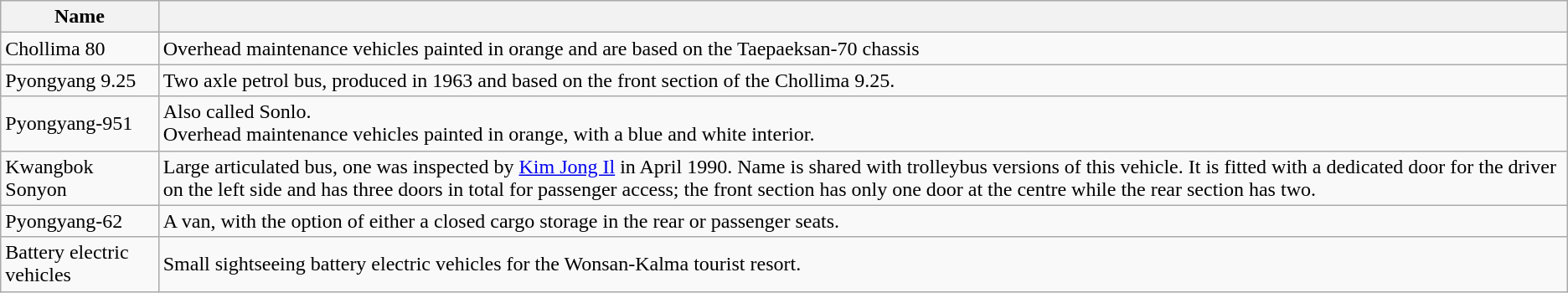<table class="wikitable">
<tr>
<th>Name</th>
<th></th>
</tr>
<tr>
<td>Chollima 80</td>
<td>Overhead maintenance vehicles painted in orange and are based on the Taepaeksan-70 chassis</td>
</tr>
<tr>
<td>Pyongyang 9.25</td>
<td>Two axle petrol bus, produced in 1963 and based on the front section of the Chollima 9.25.</td>
</tr>
<tr>
<td>Pyongyang-951</td>
<td>Also called Sonlo.<br>Overhead maintenance vehicles painted in orange, with a blue and white interior.</td>
</tr>
<tr>
<td>Kwangbok Sonyon</td>
<td>Large articulated bus, one was inspected by <a href='#'>Kim Jong Il</a> in April 1990. Name is shared with trolleybus versions of this vehicle. It is fitted with a dedicated door for the driver on the left side and has three doors in total for passenger access; the front section has only one door at the centre while the rear section has two.</td>
</tr>
<tr>
<td>Pyongyang-62</td>
<td>A van, with the option of either a closed cargo storage in the rear or passenger seats.</td>
</tr>
<tr>
<td>Battery electric vehicles</td>
<td>Small sightseeing battery electric vehicles for the Wonsan-Kalma tourist resort.</td>
</tr>
</table>
